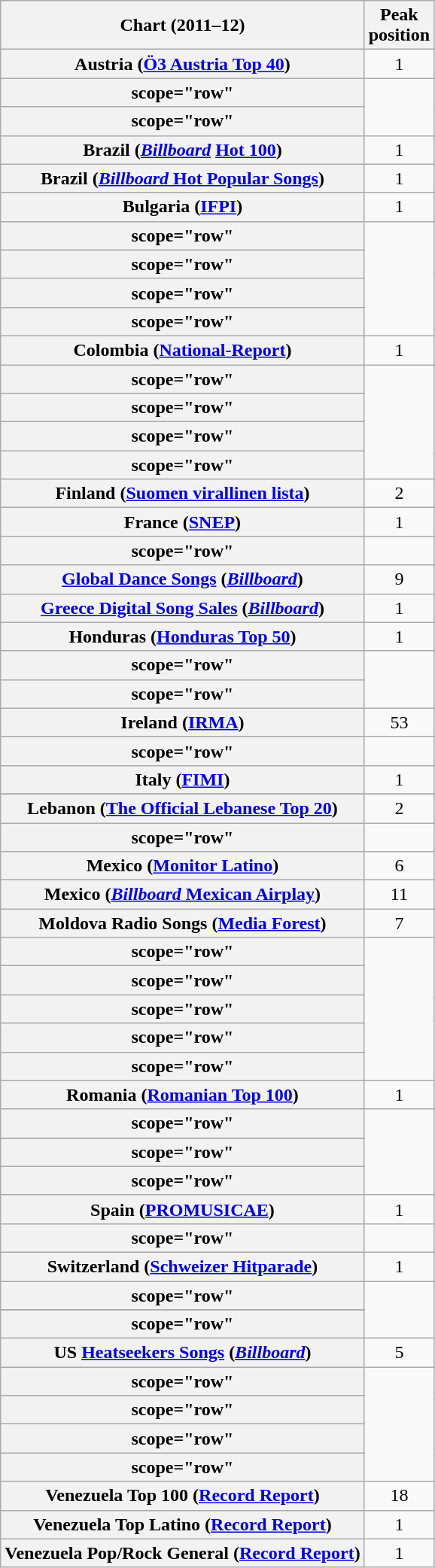<table class="wikitable sortable plainrowheaders" style="text-align:center;">
<tr>
<th scope="col">Chart (2011–12)</th>
<th scope="col">Peak<br>position</th>
</tr>
<tr>
<th scope="row">Austria (<a href='#'>Ö3 Austria Top 40</a>)</th>
<td>1</td>
</tr>
<tr>
<th>scope="row" </th>
</tr>
<tr>
<th>scope="row" </th>
</tr>
<tr>
<th scope="row">Brazil (<em><a href='#'>Billboard</a></em> <a href='#'>Hot 100</a>)</th>
<td>1</td>
</tr>
<tr>
<th scope="row">Brazil (<a href='#'><em>Billboard</em> Hot Popular Songs</a>)</th>
<td>1</td>
</tr>
<tr>
<th scope="row">Bulgaria (<a href='#'>IFPI</a>)</th>
<td>1</td>
</tr>
<tr>
<th>scope="row" </th>
</tr>
<tr>
<th>scope="row" </th>
</tr>
<tr>
<th>scope="row" </th>
</tr>
<tr>
<th>scope="row" </th>
</tr>
<tr>
<th scope="row">Colombia (<a href='#'>National-Report</a>)</th>
<td>1</td>
</tr>
<tr>
<th>scope="row" </th>
</tr>
<tr>
<th>scope="row" </th>
</tr>
<tr>
<th>scope="row" </th>
</tr>
<tr>
<th>scope="row" </th>
</tr>
<tr>
<th scope="row">Finland (<a href='#'>Suomen virallinen lista</a>)</th>
<td style="text-align:center;">2</td>
</tr>
<tr>
<th scope="row">France (<a href='#'>SNEP</a>)</th>
<td style="text-align:center;">1</td>
</tr>
<tr>
<th>scope="row" </th>
</tr>
<tr>
<th scope="row"><a href='#'>Global Dance Songs</a> (<em><a href='#'>Billboard</a></em>)</th>
<td style="text-align:center;">9</td>
</tr>
<tr>
<th scope="row"><a href='#'>Greece Digital Song Sales</a> (<em><a href='#'>Billboard</a></em>)</th>
<td style="text-align:center;">1</td>
</tr>
<tr>
<th scope="row">Honduras (<a href='#'>Honduras Top 50</a>)</th>
<td>1</td>
</tr>
<tr>
<th>scope="row" </th>
</tr>
<tr>
<th>scope="row" </th>
</tr>
<tr>
<th scope="row">Ireland (<a href='#'>IRMA</a>)</th>
<td>53</td>
</tr>
<tr>
<th>scope="row" </th>
</tr>
<tr>
<th scope="row">Italy (<a href='#'>FIMI</a>)</th>
<td>1</td>
</tr>
<tr>
</tr>
<tr>
<th scope="row">Lebanon (<a href='#'>The Official Lebanese Top 20</a>)</th>
<td>2</td>
</tr>
<tr>
<th>scope="row" </th>
</tr>
<tr>
<th scope="row">Mexico (<a href='#'>Monitor Latino</a>)</th>
<td>6</td>
</tr>
<tr>
<th scope="row">Mexico (<a href='#'><em>Billboard</em> Mexican Airplay</a>)</th>
<td style="text-align:center;">11</td>
</tr>
<tr>
<th scope="row">Moldova Radio Songs (<a href='#'>Media Forest</a>)</th>
<td style="text-align:center;">7</td>
</tr>
<tr>
<th>scope="row" </th>
</tr>
<tr>
<th>scope="row" </th>
</tr>
<tr>
<th>scope="row" </th>
</tr>
<tr>
<th>scope="row" </th>
</tr>
<tr>
<th>scope="row" </th>
</tr>
<tr>
<th scope="row">Romania (<a href='#'>Romanian Top 100</a>)</th>
<td>1</td>
</tr>
<tr>
<th>scope="row"</th>
</tr>
<tr>
</tr>
<tr>
</tr>
<tr>
<th>scope="row" </th>
</tr>
<tr>
<th>scope="row" </th>
</tr>
<tr>
<th scope="row">Spain (<a href='#'>PROMUSICAE</a>)</th>
<td>1</td>
</tr>
<tr>
<th>scope="row" </th>
</tr>
<tr>
<th scope="row">Switzerland (<a href='#'>Schweizer Hitparade</a>)</th>
<td>1</td>
</tr>
<tr>
<th>scope="row" </th>
</tr>
<tr>
</tr>
<tr>
<th>scope="row" </th>
</tr>
<tr>
<th scope="row">US <a href='#'>Heatseekers Songs</a> (<em><a href='#'>Billboard</a></em>)</th>
<td>5</td>
</tr>
<tr>
<th>scope="row" </th>
</tr>
<tr>
<th>scope="row" </th>
</tr>
<tr>
<th>scope="row" </th>
</tr>
<tr>
<th>scope="row" </th>
</tr>
<tr>
<th scope="row">Venezuela Top 100 (<a href='#'>Record Report</a>)</th>
<td>18</td>
</tr>
<tr>
<th scope="row">Venezuela Top Latino (<a href='#'>Record Report</a>)</th>
<td>1</td>
</tr>
<tr>
<th scope="row">Venezuela Pop/Rock General (<a href='#'>Record Report</a>)</th>
<td>1</td>
</tr>
</table>
